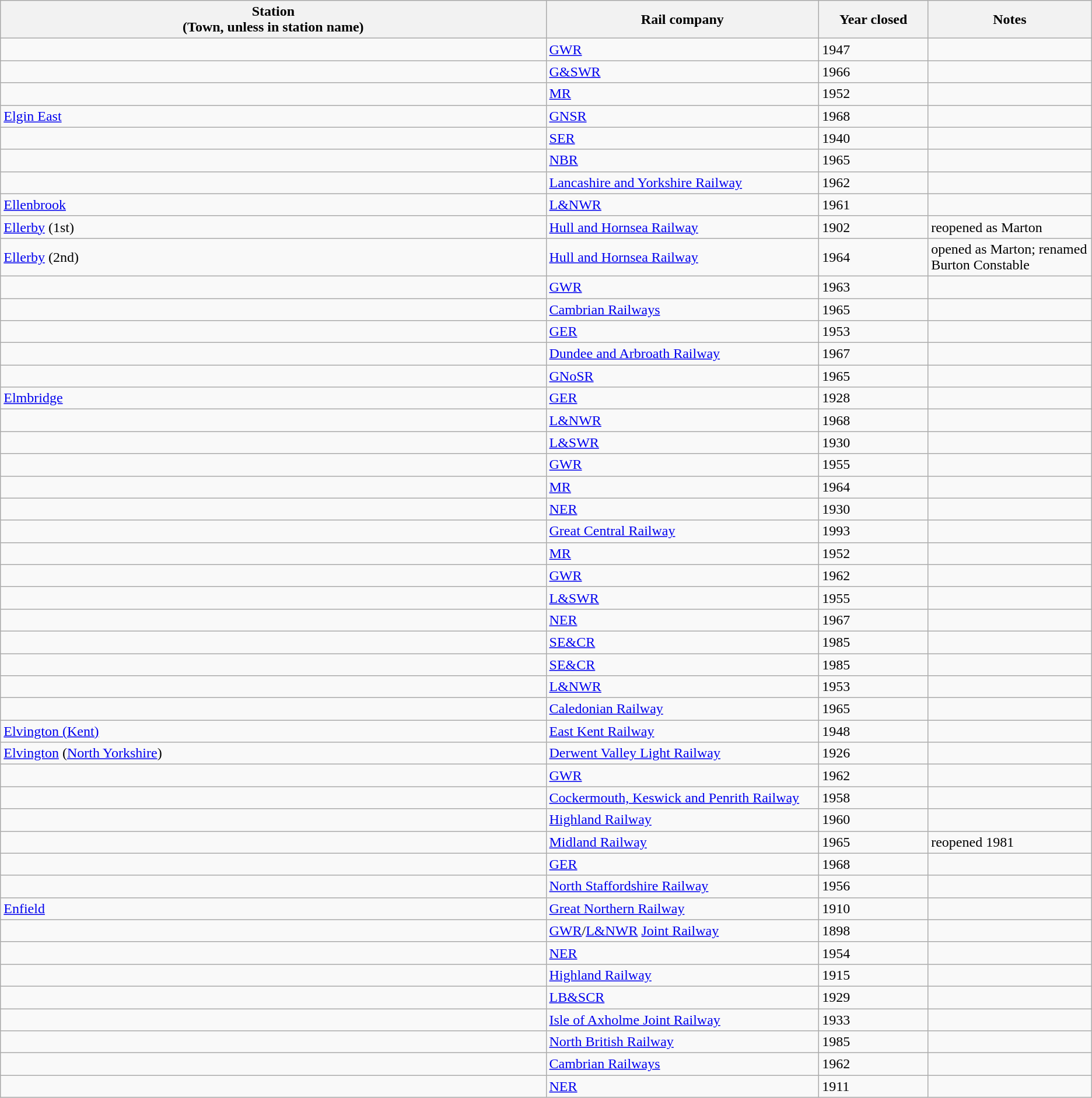<table class="wikitable sortable">
<tr>
<th style="width:50%">Station<br>(Town, unless in station name)</th>
<th style="width:25%">Rail company</th>
<th style="width:10%">Year closed</th>
<th style="width:20%">Notes</th>
</tr>
<tr>
<td></td>
<td><a href='#'>GWR</a></td>
<td>1947</td>
<td></td>
</tr>
<tr>
<td></td>
<td><a href='#'>G&SWR</a></td>
<td>1966</td>
<td></td>
</tr>
<tr>
<td></td>
<td><a href='#'>MR</a></td>
<td>1952</td>
<td></td>
</tr>
<tr>
<td><a href='#'>Elgin East</a></td>
<td><a href='#'>GNSR</a></td>
<td>1968</td>
<td></td>
</tr>
<tr>
<td></td>
<td><a href='#'>SER</a></td>
<td>1940</td>
<td></td>
</tr>
<tr>
<td></td>
<td><a href='#'>NBR</a></td>
<td>1965</td>
<td></td>
</tr>
<tr>
<td></td>
<td><a href='#'>Lancashire and Yorkshire Railway</a></td>
<td>1962</td>
<td></td>
</tr>
<tr>
<td><a href='#'>Ellenbrook</a></td>
<td><a href='#'>L&NWR</a></td>
<td>1961</td>
<td></td>
</tr>
<tr>
<td><a href='#'>Ellerby</a> (1st)</td>
<td><a href='#'>Hull and Hornsea Railway</a></td>
<td>1902</td>
<td>reopened as Marton</td>
</tr>
<tr>
<td><a href='#'>Ellerby</a> (2nd)</td>
<td><a href='#'>Hull and Hornsea Railway</a></td>
<td>1964</td>
<td>opened as Marton; renamed Burton Constable</td>
</tr>
<tr>
<td></td>
<td><a href='#'>GWR</a></td>
<td>1963</td>
<td></td>
</tr>
<tr>
<td></td>
<td><a href='#'>Cambrian Railways</a></td>
<td>1965</td>
<td></td>
</tr>
<tr>
<td></td>
<td><a href='#'>GER</a></td>
<td>1953</td>
<td></td>
</tr>
<tr>
<td></td>
<td><a href='#'>Dundee and Arbroath Railway</a></td>
<td>1967</td>
<td></td>
</tr>
<tr>
<td></td>
<td><a href='#'>GNoSR</a></td>
<td>1965</td>
<td></td>
</tr>
<tr>
<td><a href='#'>Elmbridge</a></td>
<td><a href='#'>GER</a></td>
<td>1928</td>
<td></td>
</tr>
<tr>
<td></td>
<td><a href='#'>L&NWR</a></td>
<td>1968</td>
<td></td>
</tr>
<tr>
<td></td>
<td><a href='#'>L&SWR</a></td>
<td>1930</td>
<td></td>
</tr>
<tr>
<td></td>
<td><a href='#'>GWR</a></td>
<td>1955</td>
<td></td>
</tr>
<tr>
<td></td>
<td><a href='#'>MR</a></td>
<td>1964</td>
<td></td>
</tr>
<tr>
<td></td>
<td><a href='#'>NER</a></td>
<td>1930</td>
<td></td>
</tr>
<tr>
<td></td>
<td><a href='#'>Great Central Railway</a></td>
<td>1993</td>
<td></td>
</tr>
<tr>
<td></td>
<td><a href='#'>MR</a></td>
<td>1952</td>
<td></td>
</tr>
<tr>
<td></td>
<td><a href='#'>GWR</a></td>
<td>1962</td>
<td></td>
</tr>
<tr>
<td></td>
<td><a href='#'>L&SWR</a></td>
<td>1955</td>
<td></td>
</tr>
<tr>
<td></td>
<td><a href='#'>NER</a></td>
<td>1967</td>
<td></td>
</tr>
<tr>
<td></td>
<td><a href='#'>SE&CR</a></td>
<td>1985</td>
<td></td>
</tr>
<tr>
<td></td>
<td><a href='#'>SE&CR</a></td>
<td>1985</td>
<td></td>
</tr>
<tr>
<td></td>
<td><a href='#'>L&NWR</a></td>
<td>1953</td>
<td></td>
</tr>
<tr>
<td></td>
<td><a href='#'>Caledonian Railway</a></td>
<td>1965</td>
<td></td>
</tr>
<tr>
<td><a href='#'>Elvington (Kent)</a></td>
<td><a href='#'>East Kent Railway</a></td>
<td>1948</td>
<td></td>
</tr>
<tr>
<td><a href='#'>Elvington</a> (<a href='#'>North Yorkshire</a>)</td>
<td><a href='#'>Derwent Valley Light Railway</a></td>
<td>1926</td>
<td></td>
</tr>
<tr>
<td></td>
<td><a href='#'>GWR</a></td>
<td>1962</td>
<td></td>
</tr>
<tr>
<td></td>
<td><a href='#'>Cockermouth, Keswick and Penrith Railway</a></td>
<td>1958</td>
<td></td>
</tr>
<tr>
<td></td>
<td><a href='#'>Highland Railway</a></td>
<td>1960</td>
<td></td>
</tr>
<tr>
<td></td>
<td><a href='#'>Midland Railway</a></td>
<td>1965</td>
<td>reopened 1981</td>
</tr>
<tr>
<td></td>
<td><a href='#'>GER</a></td>
<td>1968</td>
<td></td>
</tr>
<tr>
<td></td>
<td><a href='#'>North Staffordshire Railway</a></td>
<td>1956</td>
<td></td>
</tr>
<tr>
<td><a href='#'>Enfield</a></td>
<td><a href='#'>Great Northern Railway</a></td>
<td>1910</td>
<td></td>
</tr>
<tr>
<td></td>
<td><a href='#'>GWR</a>/<a href='#'>L&NWR</a> <a href='#'>Joint Railway</a></td>
<td>1898</td>
<td></td>
</tr>
<tr>
<td></td>
<td><a href='#'>NER</a></td>
<td>1954</td>
<td></td>
</tr>
<tr>
<td></td>
<td><a href='#'>Highland Railway</a></td>
<td>1915</td>
<td></td>
</tr>
<tr>
<td></td>
<td><a href='#'>LB&SCR</a></td>
<td>1929</td>
<td></td>
</tr>
<tr>
<td></td>
<td><a href='#'>Isle of Axholme Joint Railway</a></td>
<td>1933</td>
<td></td>
</tr>
<tr>
<td></td>
<td><a href='#'>North British Railway</a></td>
<td>1985</td>
<td></td>
</tr>
<tr>
<td></td>
<td><a href='#'>Cambrian Railways</a></td>
<td>1962</td>
<td></td>
</tr>
<tr>
<td></td>
<td><a href='#'>NER</a></td>
<td>1911</td>
<td></td>
</tr>
</table>
